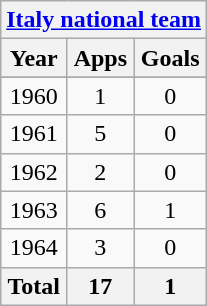<table class="wikitable" style="text-align:center">
<tr>
<th colspan=3><a href='#'>Italy national team</a></th>
</tr>
<tr>
<th>Year</th>
<th>Apps</th>
<th>Goals</th>
</tr>
<tr>
</tr>
<tr>
<td>1960</td>
<td>1</td>
<td>0</td>
</tr>
<tr>
<td>1961</td>
<td>5</td>
<td>0</td>
</tr>
<tr>
<td>1962</td>
<td>2</td>
<td>0</td>
</tr>
<tr>
<td>1963</td>
<td>6</td>
<td>1</td>
</tr>
<tr>
<td>1964</td>
<td>3</td>
<td>0</td>
</tr>
<tr>
<th>Total</th>
<th>17</th>
<th>1</th>
</tr>
</table>
